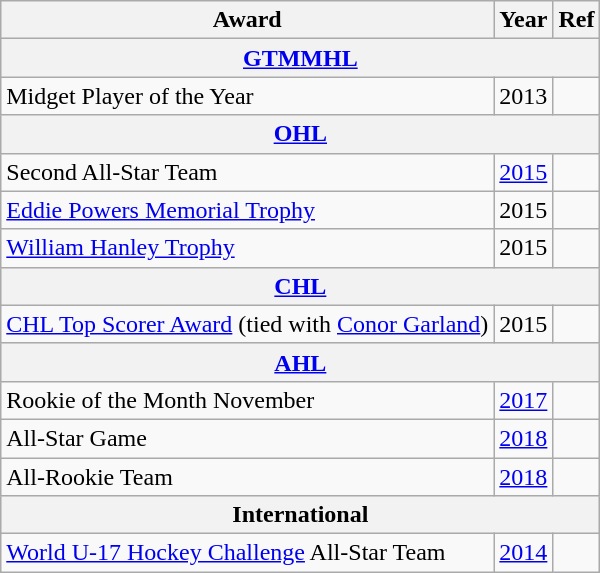<table class="wikitable">
<tr>
<th>Award</th>
<th>Year</th>
<th>Ref</th>
</tr>
<tr>
<th colspan="3"><a href='#'>GTMMHL</a></th>
</tr>
<tr>
<td>Midget Player of the Year</td>
<td>2013</td>
<td></td>
</tr>
<tr>
<th colspan="3"><a href='#'>OHL</a></th>
</tr>
<tr>
<td>Second All-Star Team</td>
<td><a href='#'>2015</a></td>
<td></td>
</tr>
<tr>
<td><a href='#'>Eddie Powers Memorial Trophy</a></td>
<td>2015</td>
<td></td>
</tr>
<tr>
<td><a href='#'>William Hanley Trophy</a></td>
<td>2015</td>
<td></td>
</tr>
<tr bgcolor="#e0e0e0">
<th colspan="3"><a href='#'>CHL</a></th>
</tr>
<tr>
<td><a href='#'>CHL Top Scorer Award</a> (tied with <a href='#'>Conor Garland</a>)</td>
<td>2015</td>
<td></td>
</tr>
<tr bgcolor="#e0e0e0">
<th colspan="3"><a href='#'>AHL</a></th>
</tr>
<tr>
<td>Rookie of the Month November</td>
<td><a href='#'>2017</a></td>
<td></td>
</tr>
<tr>
<td>All-Star Game</td>
<td><a href='#'>2018</a></td>
<td></td>
</tr>
<tr>
<td>All-Rookie Team</td>
<td><a href='#'>2018</a></td>
<td></td>
</tr>
<tr bgcolor="#e0e0e0">
<th colspan="3">International</th>
</tr>
<tr>
<td><a href='#'>World U-17 Hockey Challenge</a> All-Star Team</td>
<td><a href='#'>2014</a></td>
<td></td>
</tr>
</table>
